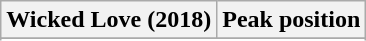<table class="wikitable sortable plainrowheaders" style="text-align:center;">
<tr>
<th scope="col">Wicked Love (2018)</th>
<th scope="col">Peak position</th>
</tr>
<tr>
</tr>
<tr>
</tr>
<tr>
</tr>
<tr>
</tr>
</table>
